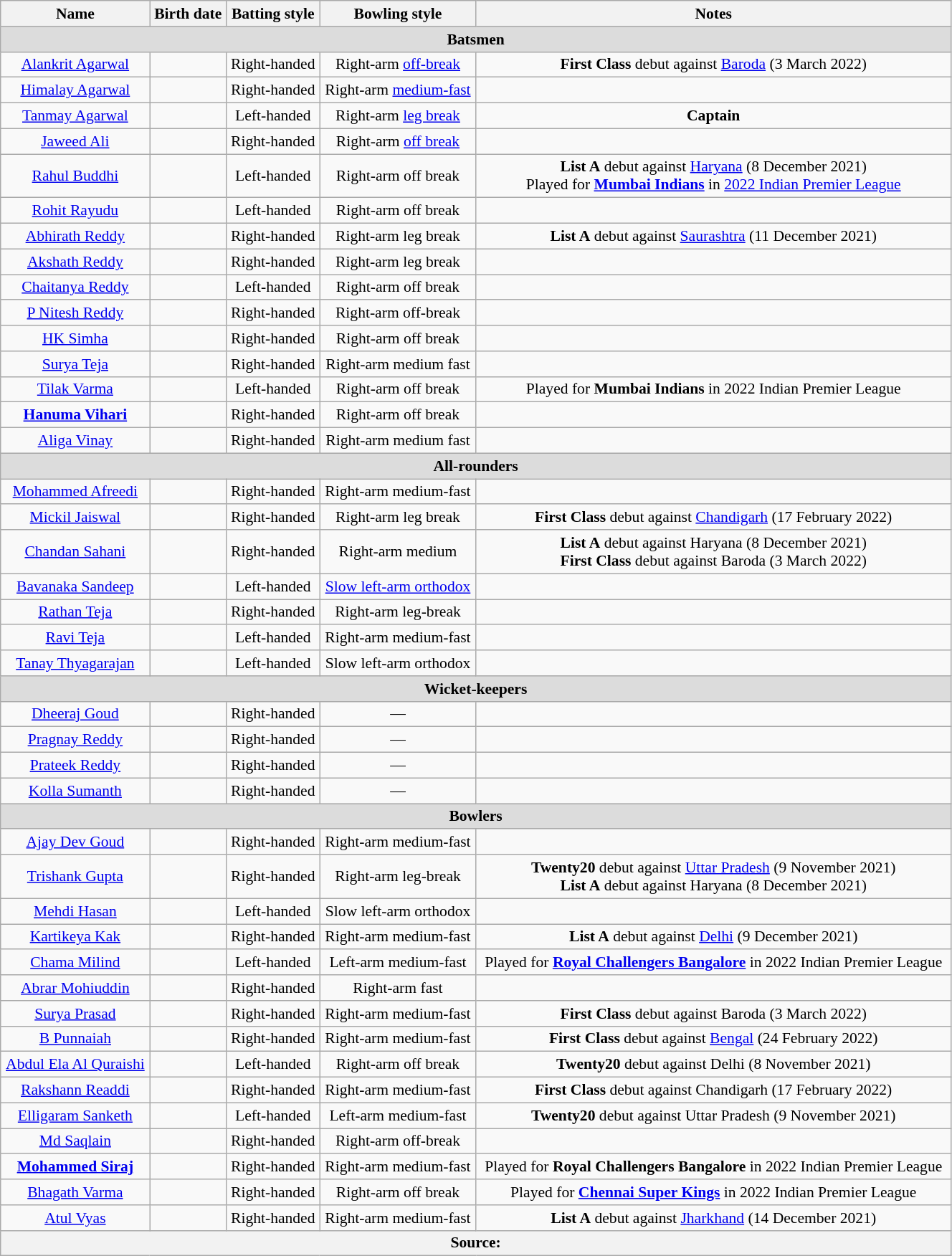<table class="wikitable" style="font-size: 90%; text-align: center;width:70%;">
<tr>
<th align=center>Name</th>
<th align=center>Birth date</th>
<th align=center>Batting style</th>
<th align=center>Bowling style</th>
<th align=center>Notes</th>
</tr>
<tr>
<th colspan="6" style="background: #DCDCDC" align="center">Batsmen</th>
</tr>
<tr>
<td><a href='#'>Alankrit Agarwal</a></td>
<td></td>
<td>Right-handed</td>
<td>Right-arm <a href='#'>off-break</a></td>
<td><strong>First Class</strong> debut against <a href='#'>Baroda</a> (3 March 2022)</td>
</tr>
<tr>
<td><a href='#'>Himalay Agarwal</a></td>
<td></td>
<td>Right-handed</td>
<td>Right-arm <a href='#'>medium-fast</a></td>
<td></td>
</tr>
<tr>
<td><a href='#'>Tanmay Agarwal</a></td>
<td></td>
<td>Left-handed</td>
<td>Right-arm <a href='#'>leg break</a></td>
<td><strong>Captain</strong></td>
</tr>
<tr>
<td><a href='#'>Jaweed Ali</a></td>
<td></td>
<td>Right-handed</td>
<td>Right-arm <a href='#'>off break</a></td>
<td></td>
</tr>
<tr>
<td><a href='#'>Rahul Buddhi</a></td>
<td></td>
<td>Left-handed</td>
<td>Right-arm off break</td>
<td><strong>List A</strong> debut against <a href='#'>Haryana</a> (8 December 2021) <br> Played for <strong><a href='#'>Mumbai Indians</a></strong> in <a href='#'>2022 Indian Premier League</a></td>
</tr>
<tr>
<td><a href='#'>Rohit Rayudu</a></td>
<td></td>
<td>Left-handed</td>
<td>Right-arm off break</td>
<td></td>
</tr>
<tr>
<td><a href='#'>Abhirath Reddy</a></td>
<td></td>
<td>Right-handed</td>
<td>Right-arm leg break</td>
<td><strong>List A</strong> debut against <a href='#'>Saurashtra</a> (11 December 2021)</td>
</tr>
<tr>
<td><a href='#'>Akshath Reddy</a></td>
<td></td>
<td>Right-handed</td>
<td>Right-arm leg break</td>
<td></td>
</tr>
<tr>
<td><a href='#'>Chaitanya Reddy</a></td>
<td></td>
<td>Left-handed</td>
<td>Right-arm off break</td>
<td></td>
</tr>
<tr>
<td><a href='#'>P Nitesh Reddy</a></td>
<td></td>
<td>Right-handed</td>
<td>Right-arm off-break</td>
<td></td>
</tr>
<tr>
<td><a href='#'>HK Simha</a></td>
<td></td>
<td>Right-handed</td>
<td>Right-arm off break</td>
<td></td>
</tr>
<tr>
<td><a href='#'>Surya Teja</a></td>
<td></td>
<td>Right-handed</td>
<td>Right-arm medium fast</td>
<td></td>
</tr>
<tr>
<td><a href='#'>Tilak Varma</a></td>
<td></td>
<td>Left-handed</td>
<td>Right-arm off break</td>
<td>Played for <strong>Mumbai Indians</strong> in 2022 Indian Premier League</td>
</tr>
<tr>
<td><strong><a href='#'>Hanuma Vihari</a></strong></td>
<td></td>
<td>Right-handed</td>
<td>Right-arm off break</td>
<td></td>
</tr>
<tr>
<td><a href='#'>Aliga Vinay</a></td>
<td></td>
<td>Right-handed</td>
<td>Right-arm medium fast</td>
<td></td>
</tr>
<tr>
<th colspan="6" style="background: #DCDCDC" align="center">All-rounders</th>
</tr>
<tr>
<td><a href='#'>Mohammed Afreedi</a></td>
<td></td>
<td>Right-handed</td>
<td>Right-arm medium-fast</td>
<td></td>
</tr>
<tr>
<td><a href='#'>Mickil Jaiswal</a></td>
<td></td>
<td>Right-handed</td>
<td>Right-arm leg break</td>
<td><strong>First Class</strong> debut against <a href='#'>Chandigarh</a> (17 February 2022)</td>
</tr>
<tr>
<td><a href='#'>Chandan Sahani</a></td>
<td></td>
<td>Right-handed</td>
<td>Right-arm medium</td>
<td><strong>List A</strong> debut against Haryana (8 December 2021) <br> <strong>First Class</strong> debut against Baroda (3 March 2022)</td>
</tr>
<tr>
<td><a href='#'>Bavanaka Sandeep</a></td>
<td></td>
<td>Left-handed</td>
<td><a href='#'>Slow left-arm orthodox</a></td>
<td></td>
</tr>
<tr>
<td><a href='#'>Rathan Teja</a></td>
<td></td>
<td>Right-handed</td>
<td>Right-arm leg-break</td>
<td></td>
</tr>
<tr>
<td><a href='#'>Ravi Teja</a></td>
<td></td>
<td>Left-handed</td>
<td>Right-arm medium-fast</td>
<td></td>
</tr>
<tr>
<td><a href='#'>Tanay Thyagarajan</a></td>
<td></td>
<td>Left-handed</td>
<td>Slow left-arm orthodox</td>
<td></td>
</tr>
<tr>
<th colspan="6" style="background: #DCDCDC" align="center">Wicket-keepers</th>
</tr>
<tr>
<td><a href='#'>Dheeraj Goud</a></td>
<td></td>
<td>Right-handed</td>
<td>—</td>
<td></td>
</tr>
<tr>
<td><a href='#'>Pragnay Reddy</a></td>
<td></td>
<td>Right-handed</td>
<td>—</td>
<td></td>
</tr>
<tr>
<td><a href='#'>Prateek Reddy</a></td>
<td></td>
<td>Right-handed</td>
<td>—</td>
<td></td>
</tr>
<tr>
<td><a href='#'>Kolla Sumanth</a></td>
<td></td>
<td>Right-handed</td>
<td>—</td>
<td></td>
</tr>
<tr>
<th colspan="6" style="background: #DCDCDC" align="center">Bowlers</th>
</tr>
<tr>
<td><a href='#'>Ajay Dev Goud</a></td>
<td></td>
<td>Right-handed</td>
<td>Right-arm medium-fast</td>
<td></td>
</tr>
<tr>
<td><a href='#'>Trishank Gupta</a></td>
<td></td>
<td>Right-handed</td>
<td>Right-arm leg-break</td>
<td><strong>Twenty20</strong> debut against <a href='#'>Uttar Pradesh</a> (9 November 2021) <br> <strong>List A</strong> debut against Haryana (8 December 2021)</td>
</tr>
<tr>
<td><a href='#'>Mehdi Hasan</a></td>
<td></td>
<td>Left-handed</td>
<td>Slow left-arm orthodox</td>
<td></td>
</tr>
<tr>
<td><a href='#'>Kartikeya Kak</a></td>
<td></td>
<td>Right-handed</td>
<td>Right-arm medium-fast</td>
<td><strong>List A</strong> debut against <a href='#'>Delhi</a> (9 December 2021)</td>
</tr>
<tr>
<td><a href='#'>Chama Milind</a></td>
<td></td>
<td>Left-handed</td>
<td>Left-arm medium-fast</td>
<td>Played for <strong><a href='#'>Royal Challengers Bangalore</a></strong> in 2022 Indian Premier League</td>
</tr>
<tr>
<td><a href='#'>Abrar Mohiuddin</a></td>
<td></td>
<td>Right-handed</td>
<td>Right-arm fast</td>
<td></td>
</tr>
<tr>
<td><a href='#'>Surya Prasad</a></td>
<td></td>
<td>Right-handed</td>
<td>Right-arm medium-fast</td>
<td><strong>First Class</strong> debut against Baroda (3 March 2022)</td>
</tr>
<tr>
<td><a href='#'>B Punnaiah</a></td>
<td></td>
<td>Right-handed</td>
<td>Right-arm medium-fast</td>
<td><strong>First Class</strong> debut against <a href='#'>Bengal</a> (24 February 2022)</td>
</tr>
<tr>
<td><a href='#'>Abdul Ela Al Quraishi</a></td>
<td></td>
<td>Left-handed</td>
<td>Right-arm off break</td>
<td><strong>Twenty20</strong> debut against Delhi (8 November 2021)</td>
</tr>
<tr>
<td><a href='#'>Rakshann Readdi</a></td>
<td></td>
<td>Right-handed</td>
<td>Right-arm medium-fast</td>
<td><strong>First Class</strong> debut against Chandigarh (17 February 2022)</td>
</tr>
<tr>
<td><a href='#'>Elligaram Sanketh</a></td>
<td></td>
<td>Left-handed</td>
<td>Left-arm medium-fast</td>
<td><strong>Twenty20</strong> debut against Uttar Pradesh (9 November 2021)</td>
</tr>
<tr>
<td><a href='#'>Md Saqlain</a></td>
<td></td>
<td>Right-handed</td>
<td>Right-arm off-break</td>
<td></td>
</tr>
<tr>
<td><strong><a href='#'>Mohammed Siraj</a></strong></td>
<td></td>
<td>Right-handed</td>
<td>Right-arm medium-fast</td>
<td>Played for <strong>Royal Challengers Bangalore</strong> in 2022 Indian Premier League</td>
</tr>
<tr>
<td><a href='#'>Bhagath Varma</a></td>
<td></td>
<td>Right-handed</td>
<td>Right-arm off break</td>
<td>Played for <strong><a href='#'>Chennai Super Kings</a></strong> in 2022 Indian Premier League</td>
</tr>
<tr>
<td><a href='#'>Atul Vyas</a></td>
<td></td>
<td>Right-handed</td>
<td>Right-arm medium-fast</td>
<td><strong>List A</strong> debut against <a href='#'>Jharkhand</a> (14 December 2021)</td>
</tr>
<tr>
<th colspan="23">Source:</th>
</tr>
</table>
